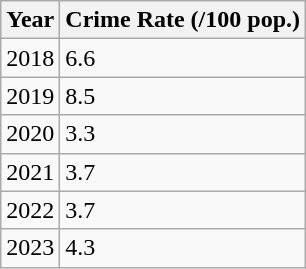<table class="wikitable">
<tr>
<th>Year</th>
<th>Crime Rate (/100 pop.)</th>
</tr>
<tr>
<td>2018</td>
<td>6.6</td>
</tr>
<tr>
<td>2019</td>
<td>8.5</td>
</tr>
<tr>
<td>2020</td>
<td>3.3</td>
</tr>
<tr>
<td>2021</td>
<td>3.7</td>
</tr>
<tr>
<td>2022</td>
<td>3.7</td>
</tr>
<tr>
<td>2023</td>
<td>4.3</td>
</tr>
</table>
